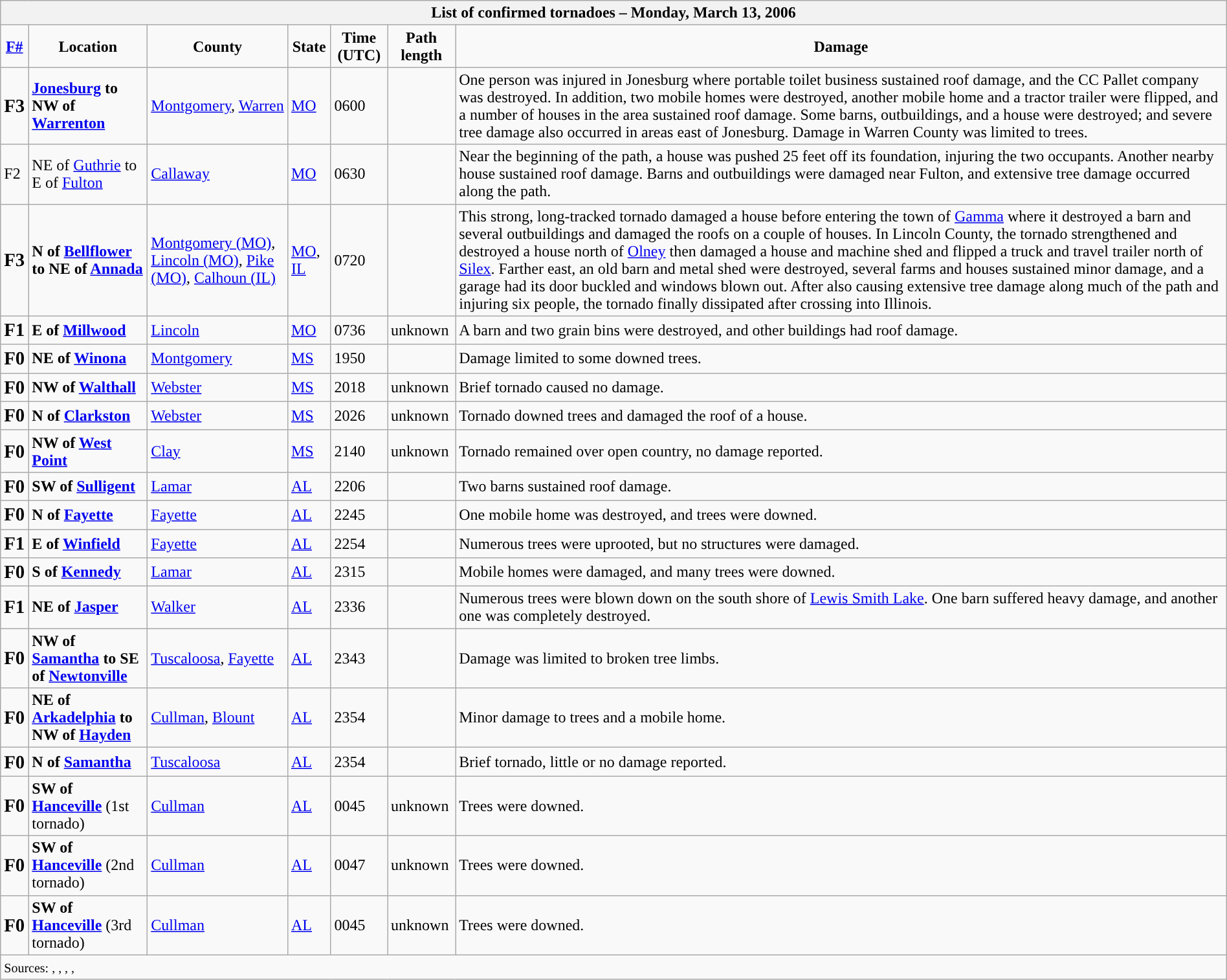<table class="wikitable collapsible" width="100%">
<tr>
<th colspan="7">List of confirmed tornadoes – Monday, March 13, 2006</th>
</tr>
<tr style="text-align:center;">
<td><strong><a href='#'>F#</a></strong></td>
<td><strong>Location</strong></td>
<td><strong>County</strong></td>
<td><strong>State</strong></td>
<td><strong>Time (UTC)</strong></td>
<td><strong>Path length</strong></td>
<td><strong>Damage</strong></td>
</tr>
<tr>
<td><big><strong>F3</strong></big></td>
<td><strong><a href='#'>Jonesburg</a> to NW of <a href='#'>Warrenton</a></strong></td>
<td><a href='#'>Montgomery</a>, <a href='#'>Warren</a></td>
<td><a href='#'>MO</a></td>
<td>0600</td>
<td></td>
<td>One person was injured in Jonesburg where portable toilet business sustained roof damage, and the CC Pallet company was destroyed. In addition, two mobile homes were destroyed, another mobile home and a tractor trailer were flipped, and a number of houses in the area sustained roof damage. Some barns, outbuildings, and a house were destroyed; and severe tree damage also occurred in areas east of Jonesburg. Damage in Warren County was limited to trees.</td>
</tr>
<tr>
<td>F2</td>
<td>NE of <a href='#'>Guthrie</a> to E of <a href='#'>Fulton</a></td>
<td><a href='#'>Callaway</a></td>
<td><a href='#'>MO</a></td>
<td>0630</td>
<td></td>
<td>Near the beginning of the path, a house was pushed 25 feet off its foundation, injuring the two occupants. Another nearby house sustained roof damage. Barns and outbuildings were damaged near Fulton, and extensive tree damage occurred along the path.</td>
</tr>
<tr>
<td><big><strong>F3</strong></big></td>
<td><strong>N of <a href='#'>Bellflower</a> to NE of <a href='#'>Annada</a></strong></td>
<td><a href='#'>Montgomery (MO)</a>, <a href='#'>Lincoln (MO)</a>, <a href='#'>Pike (MO)</a>, <a href='#'>Calhoun (IL)</a></td>
<td><a href='#'>MO</a>, <a href='#'>IL</a></td>
<td>0720</td>
<td></td>
<td>This strong, long-tracked tornado damaged a house before entering the town of <a href='#'>Gamma</a> where it destroyed a barn and several outbuildings and damaged the roofs on a couple of houses. In Lincoln County, the tornado strengthened and destroyed a house north of <a href='#'>Olney</a> then damaged a house and machine shed and flipped a truck and travel trailer north of <a href='#'>Silex</a>. Farther east, an old barn and metal shed were destroyed, several farms and houses sustained minor damage, and a garage had its door buckled and windows blown out. After also causing extensive tree damage along much of the path and injuring six people, the tornado finally dissipated after crossing into Illinois.</td>
</tr>
<tr>
<td><big><strong>F1</strong></big></td>
<td><strong>E of <a href='#'>Millwood</a></strong></td>
<td><a href='#'>Lincoln</a></td>
<td><a href='#'>MO</a></td>
<td>0736</td>
<td>unknown</td>
<td>A barn and two grain bins were destroyed, and other buildings had roof damage.</td>
</tr>
<tr>
<td><big><strong>F0</strong></big></td>
<td><strong>NE of <a href='#'>Winona</a></strong></td>
<td><a href='#'>Montgomery</a></td>
<td><a href='#'>MS</a></td>
<td>1950</td>
<td></td>
<td>Damage limited to some downed trees.</td>
</tr>
<tr>
<td><big><strong>F0</strong></big></td>
<td><strong>NW of <a href='#'>Walthall</a></strong></td>
<td><a href='#'>Webster</a></td>
<td><a href='#'>MS</a></td>
<td>2018</td>
<td>unknown</td>
<td>Brief tornado caused no damage.</td>
</tr>
<tr>
<td><big><strong>F0</strong></big></td>
<td><strong>N of <a href='#'>Clarkston</a></strong></td>
<td><a href='#'>Webster</a></td>
<td><a href='#'>MS</a></td>
<td>2026</td>
<td>unknown</td>
<td>Tornado downed trees and damaged the roof of a house.</td>
</tr>
<tr>
<td><big><strong>F0</strong></big></td>
<td><strong>NW of <a href='#'>West Point</a></strong></td>
<td><a href='#'>Clay</a></td>
<td><a href='#'>MS</a></td>
<td>2140</td>
<td>unknown</td>
<td>Tornado remained over open country, no damage reported.</td>
</tr>
<tr>
<td><big><strong>F0</strong></big></td>
<td><strong>SW of <a href='#'>Sulligent</a></strong></td>
<td><a href='#'>Lamar</a></td>
<td><a href='#'>AL</a></td>
<td>2206</td>
<td></td>
<td>Two barns sustained roof damage.</td>
</tr>
<tr>
<td><big><strong>F0</strong></big></td>
<td><strong>N of <a href='#'>Fayette</a></strong></td>
<td><a href='#'>Fayette</a></td>
<td><a href='#'>AL</a></td>
<td>2245</td>
<td></td>
<td>One mobile home was destroyed, and trees were downed.</td>
</tr>
<tr>
<td><big><strong>F1</strong></big></td>
<td><strong>E of <a href='#'>Winfield</a></strong></td>
<td><a href='#'>Fayette</a></td>
<td><a href='#'>AL</a></td>
<td>2254</td>
<td></td>
<td>Numerous trees were uprooted, but no structures were damaged.</td>
</tr>
<tr>
<td><big><strong>F0</strong></big></td>
<td><strong>S of <a href='#'>Kennedy</a></strong></td>
<td><a href='#'>Lamar</a></td>
<td><a href='#'>AL</a></td>
<td>2315</td>
<td></td>
<td>Mobile homes were damaged, and many trees were downed.</td>
</tr>
<tr>
<td><big><strong>F1</strong></big></td>
<td><strong>NE of <a href='#'>Jasper</a></strong></td>
<td><a href='#'>Walker</a></td>
<td><a href='#'>AL</a></td>
<td>2336</td>
<td></td>
<td>Numerous trees were blown down on the south shore of <a href='#'>Lewis Smith Lake</a>. One barn suffered heavy damage, and another one was completely destroyed.</td>
</tr>
<tr>
<td><big><strong>F0</strong></big></td>
<td><strong>NW of <a href='#'>Samantha</a> to SE of <a href='#'>Newtonville</a></strong></td>
<td><a href='#'>Tuscaloosa</a>, <a href='#'>Fayette</a></td>
<td><a href='#'>AL</a></td>
<td>2343</td>
<td></td>
<td>Damage was limited to broken tree limbs.</td>
</tr>
<tr>
<td><big><strong>F0</strong></big></td>
<td><strong>NE of <a href='#'>Arkadelphia</a> to NW of <a href='#'>Hayden</a></strong></td>
<td><a href='#'>Cullman</a>, <a href='#'>Blount</a></td>
<td><a href='#'>AL</a></td>
<td>2354</td>
<td></td>
<td>Minor damage to trees and a mobile home.</td>
</tr>
<tr>
<td><big><strong>F0</strong></big></td>
<td><strong>N of <a href='#'>Samantha</a></strong></td>
<td><a href='#'>Tuscaloosa</a></td>
<td><a href='#'>AL</a></td>
<td>2354</td>
<td></td>
<td>Brief tornado, little or no damage reported.</td>
</tr>
<tr>
<td><big><strong>F0</strong></big></td>
<td><strong>SW of <a href='#'>Hanceville</a></strong> (1st tornado)</td>
<td><a href='#'>Cullman</a></td>
<td><a href='#'>AL</a></td>
<td>0045</td>
<td>unknown</td>
<td>Trees were downed.</td>
</tr>
<tr>
<td><big><strong>F0</strong></big></td>
<td><strong>SW of <a href='#'>Hanceville</a></strong> (2nd tornado)</td>
<td><a href='#'>Cullman</a></td>
<td><a href='#'>AL</a></td>
<td>0047</td>
<td>unknown</td>
<td>Trees were downed.</td>
</tr>
<tr>
<td><big><strong>F0</strong></big></td>
<td><strong>SW of <a href='#'>Hanceville</a></strong> (3rd tornado)</td>
<td><a href='#'>Cullman</a></td>
<td><a href='#'>AL</a></td>
<td>0045</td>
<td>unknown</td>
<td>Trees were downed.</td>
</tr>
<tr>
<td colspan="7"><small>Sources: , , , , </small></td>
</tr>
</table>
